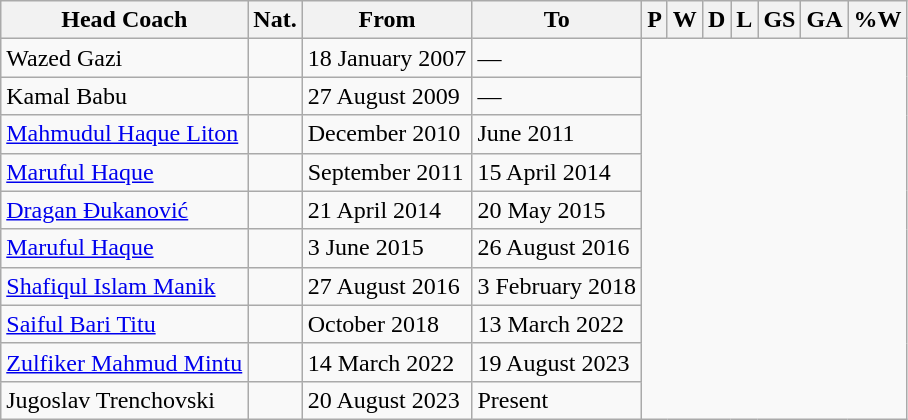<table class="wikitable sortable" style="text-align: center">
<tr>
<th>Head Coach</th>
<th>Nat.</th>
<th class="unsortable">From</th>
<th class="unsortable">To</th>
<th abbr="1">P</th>
<th abbr="1">W</th>
<th abbr="0">D</th>
<th abbr="1">L</th>
<th abbr="2">GS</th>
<th abbr="4">GA</th>
<th abbr="50">%W</th>
</tr>
<tr>
<td align=left>Wazed Gazi</td>
<td align=left></td>
<td align=left>18 January 2007</td>
<td align=left>—<br></td>
</tr>
<tr>
<td align=left>Kamal Babu</td>
<td align=left></td>
<td align=left>27 August 2009</td>
<td align=left>—<br></td>
</tr>
<tr>
<td align=left><a href='#'>Mahmudul Haque Liton</a></td>
<td align=left></td>
<td align=left>December 2010</td>
<td align=left>June 2011<br></td>
</tr>
<tr>
<td align=left><a href='#'>Maruful Haque</a></td>
<td align=left></td>
<td align=left>September 2011</td>
<td align=left>15 April 2014<br></td>
</tr>
<tr>
<td align=left><a href='#'>Dragan Đukanović</a></td>
<td align=left></td>
<td align=left>21 April 2014</td>
<td align=left>20 May 2015<br></td>
</tr>
<tr>
<td align=left><a href='#'>Maruful Haque</a></td>
<td align=left></td>
<td align=left>3 June 2015</td>
<td align=left>26 August 2016<br></td>
</tr>
<tr>
<td align=left><a href='#'>Shafiqul Islam Manik</a></td>
<td align=left></td>
<td align=left>27 August 2016</td>
<td align=left>3 February 2018<br></td>
</tr>
<tr>
<td align=left><a href='#'>Saiful Bari Titu</a></td>
<td align=left></td>
<td align=left>October 2018</td>
<td align=left>13 March 2022<br></td>
</tr>
<tr>
<td align=left><a href='#'>Zulfiker Mahmud Mintu</a></td>
<td align=left></td>
<td align=left>14 March 2022</td>
<td align=left>19 August 2023<br></td>
</tr>
<tr>
<td align=left>Jugoslav Trenchovski</td>
<td align=left></td>
<td align=left>20 August 2023</td>
<td align=left>Present<br></td>
</tr>
</table>
